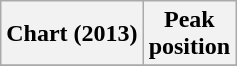<table class="wikitable plainrowheaders" style="text-align:center">
<tr>
<th scope="col">Chart (2013)</th>
<th scope="col">Peak<br>position</th>
</tr>
<tr>
</tr>
</table>
